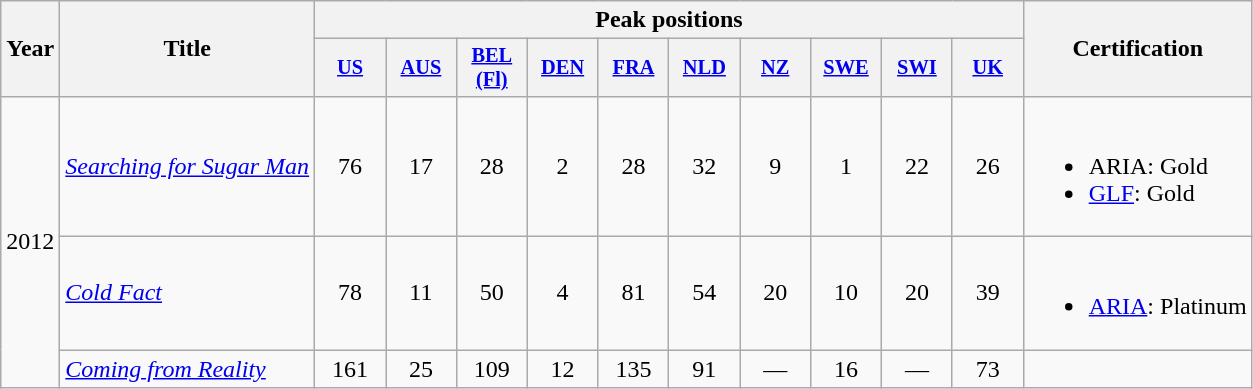<table class="wikitable">
<tr>
<th scope="col" rowspan="2">Year</th>
<th scope="col" rowspan="2">Title</th>
<th scope="col" colspan="10">Peak positions</th>
<th scope="col" rowspan="2">Certification</th>
</tr>
<tr>
<th scope="col" style="width:3em;font-size:85%;"><a href='#'>US</a><br></th>
<th scope="col" style="width:3em;font-size:85%;"><a href='#'>AUS</a><br></th>
<th scope="col" style="width:3em;font-size:85%;"><a href='#'>BEL<br>(Fl)</a><br></th>
<th scope="col" style="width:3em;font-size:85%;"><a href='#'>DEN</a><br></th>
<th scope="col" style="width:3em;font-size:85%;"><a href='#'>FRA</a><br></th>
<th scope="col" style="width:3em;font-size:85%;"><a href='#'>NLD</a><br></th>
<th scope="col" style="width:3em;font-size:85%;"><a href='#'>NZ</a><br></th>
<th scope="col" style="width:3em;font-size:85%;"><a href='#'>SWE</a><br></th>
<th scope="col" style="width:3em;font-size:85%;"><a href='#'>SWI</a><br></th>
<th scope="col" style="width:3em;font-size:85%;"><a href='#'>UK</a><br></th>
</tr>
<tr>
<td style="text-align:center;" rowspan="3">2012</td>
<td><em><a href='#'>Searching for Sugar Man</a></em></td>
<td style="text-align:center;">76</td>
<td style="text-align:center;">17</td>
<td style="text-align:center;">28</td>
<td style="text-align:center;">2</td>
<td style="text-align:center;">28</td>
<td style="text-align:center;">32</td>
<td style="text-align:center;">9</td>
<td style="text-align:center;">1</td>
<td style="text-align:center;">22</td>
<td style="text-align:center;">26</td>
<td><br><ul><li>ARIA: Gold</li><li><a href='#'>GLF</a>: Gold</li></ul></td>
</tr>
<tr>
<td><em><a href='#'>Cold Fact</a></em></td>
<td style="text-align:center;">78</td>
<td style="text-align:center;">11</td>
<td style="text-align:center;">50</td>
<td style="text-align:center;">4</td>
<td style="text-align:center;">81</td>
<td style="text-align:center;">54</td>
<td style="text-align:center;">20</td>
<td style="text-align:center;">10</td>
<td style="text-align:center;">20</td>
<td style="text-align:center;">39</td>
<td><br><ul><li><a href='#'>ARIA</a>: Platinum</li></ul></td>
</tr>
<tr>
<td><em><a href='#'>Coming from Reality</a></em></td>
<td style="text-align:center;">161</td>
<td style="text-align:center;">25</td>
<td style="text-align:center;">109</td>
<td style="text-align:center;">12</td>
<td style="text-align:center;">135</td>
<td style="text-align:center;">91</td>
<td style="text-align:center;">—</td>
<td style="text-align:center;">16</td>
<td style="text-align:center;">—</td>
<td style="text-align:center;">73</td>
<td></td>
</tr>
</table>
